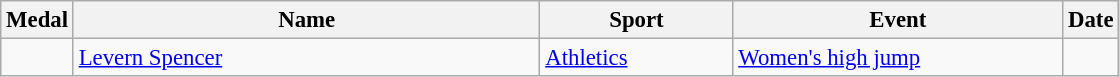<table class="wikitable sortable" style="font-size:95%">
<tr>
<th>Medal</th>
<th style="width:20em">Name</th>
<th style="width:8em">Sport</th>
<th style="width:14em">Event</th>
<th>Date</th>
</tr>
<tr>
<td></td>
<td><a href='#'>Levern Spencer</a></td>
<td><a href='#'>Athletics</a></td>
<td><a href='#'>Women's high jump</a></td>
<td></td>
</tr>
</table>
